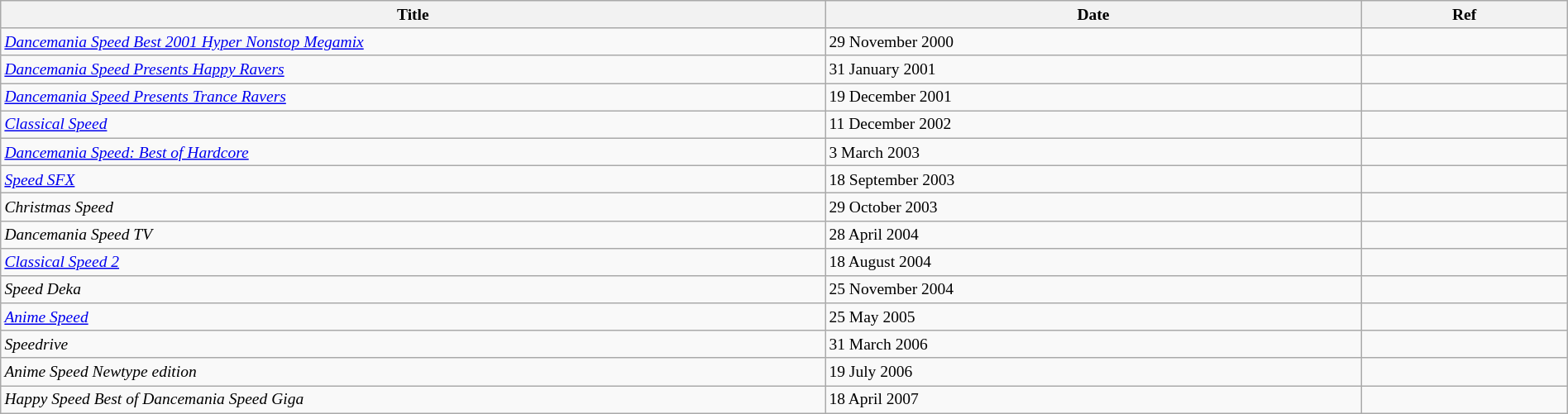<table class="wikitable" style="font-size: small; width: 100%;">
<tr>
<th style="width: 20%;">Title</th>
<th style="width: 13%;">Date</th>
<th style="width: 5%;">Ref</th>
</tr>
<tr>
<td><em><a href='#'>Dancemania Speed Best 2001 Hyper Nonstop Megamix</a></em></td>
<td>29 November 2000</td>
<td></td>
</tr>
<tr>
<td><em><a href='#'>Dancemania Speed Presents Happy Ravers</a></em></td>
<td>31 January 2001</td>
<td></td>
</tr>
<tr>
<td><em><a href='#'>Dancemania Speed Presents Trance Ravers</a></em></td>
<td>19 December 2001</td>
<td></td>
</tr>
<tr>
<td><em><a href='#'>Classical Speed</a></em></td>
<td>11 December 2002</td>
<td></td>
</tr>
<tr>
<td><em><a href='#'>Dancemania Speed: Best of Hardcore</a></em></td>
<td>3 March 2003</td>
<td></td>
</tr>
<tr>
<td><em><a href='#'>Speed SFX</a></em></td>
<td>18 September 2003</td>
<td></td>
</tr>
<tr>
<td><em>Christmas Speed</em></td>
<td>29 October 2003</td>
<td></td>
</tr>
<tr>
<td><em>Dancemania Speed TV</em></td>
<td>28 April 2004</td>
<td></td>
</tr>
<tr>
<td><em><a href='#'>Classical Speed 2</a></em></td>
<td>18 August 2004</td>
<td></td>
</tr>
<tr>
<td><em>Speed Deka</em></td>
<td>25 November 2004</td>
<td></td>
</tr>
<tr>
<td><em><a href='#'>Anime Speed</a></em></td>
<td>25 May 2005</td>
<td></td>
</tr>
<tr>
<td><em>Speedrive</em></td>
<td>31 March 2006</td>
<td></td>
</tr>
<tr>
<td><em>Anime Speed Newtype edition</em></td>
<td>19 July 2006</td>
<td></td>
</tr>
<tr>
<td><em>Happy Speed Best of Dancemania Speed Giga</em></td>
<td>18 April 2007</td>
<td></td>
</tr>
</table>
